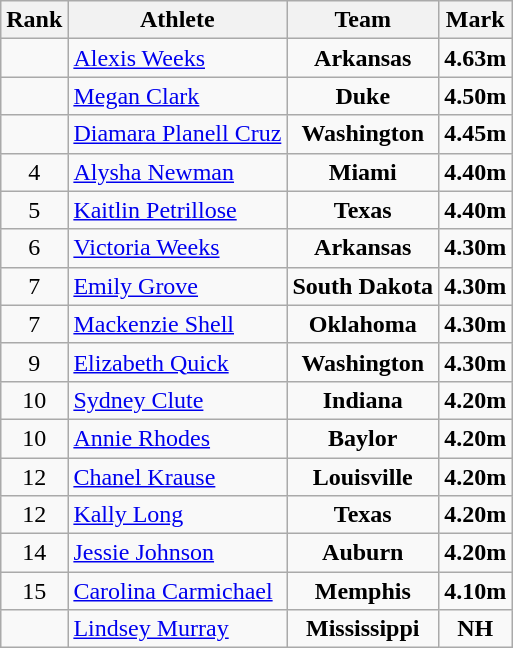<table class="wikitable sortable" style="text-align: center;">
<tr>
<th>Rank</th>
<th>Athlete</th>
<th>Team</th>
<th>Mark</th>
</tr>
<tr>
<td></td>
<td align=left><a href='#'>Alexis Weeks</a></td>
<td><strong>Arkansas</strong></td>
<td><strong>4.63m</strong></td>
</tr>
<tr>
<td></td>
<td align=left><a href='#'>Megan Clark</a></td>
<td><strong>Duke</strong></td>
<td><strong>4.50m</strong></td>
</tr>
<tr>
<td></td>
<td align=left><a href='#'>Diamara Planell Cruz</a></td>
<td><strong>Washington</strong></td>
<td><strong>4.45m</strong></td>
</tr>
<tr>
<td>4</td>
<td align=left><a href='#'>Alysha Newman</a></td>
<td><strong>Miami</strong></td>
<td><strong>4.40m</strong></td>
</tr>
<tr>
<td>5</td>
<td align=left><a href='#'>Kaitlin Petrillose</a></td>
<td><strong>Texas</strong></td>
<td><strong>4.40m</strong></td>
</tr>
<tr>
<td>6</td>
<td align=left><a href='#'>Victoria Weeks</a></td>
<td><strong>Arkansas</strong></td>
<td><strong>4.30m</strong></td>
</tr>
<tr>
<td>7</td>
<td align=left><a href='#'>Emily Grove</a></td>
<td><strong>South Dakota</strong></td>
<td><strong>4.30m</strong></td>
</tr>
<tr>
<td>7</td>
<td align=left><a href='#'>Mackenzie Shell</a></td>
<td><strong>Oklahoma</strong></td>
<td><strong>4.30m</strong></td>
</tr>
<tr>
<td>9</td>
<td align=left><a href='#'>Elizabeth Quick</a></td>
<td><strong>Washington</strong></td>
<td><strong>4.30m</strong></td>
</tr>
<tr>
<td>10</td>
<td align=left><a href='#'>Sydney Clute</a></td>
<td><strong>Indiana</strong></td>
<td><strong>4.20m</strong></td>
</tr>
<tr>
<td>10</td>
<td align=left><a href='#'>Annie Rhodes</a></td>
<td><strong>Baylor</strong></td>
<td><strong>4.20m</strong></td>
</tr>
<tr>
<td>12</td>
<td align=left><a href='#'>Chanel Krause</a></td>
<td><strong>Louisville</strong></td>
<td><strong>4.20m</strong></td>
</tr>
<tr>
<td>12</td>
<td align=left><a href='#'>Kally Long</a></td>
<td><strong>Texas</strong></td>
<td><strong>4.20m</strong></td>
</tr>
<tr>
<td>14</td>
<td align=left><a href='#'>Jessie Johnson</a></td>
<td><strong>Auburn</strong></td>
<td><strong>4.20m</strong></td>
</tr>
<tr>
<td>15</td>
<td align=left><a href='#'>Carolina Carmichael</a></td>
<td><strong>Memphis</strong></td>
<td><strong>4.10m</strong></td>
</tr>
<tr>
<td> </td>
<td align=left><a href='#'>Lindsey Murray</a></td>
<td><strong>Mississippi</strong></td>
<td><strong>NH</strong></td>
</tr>
</table>
